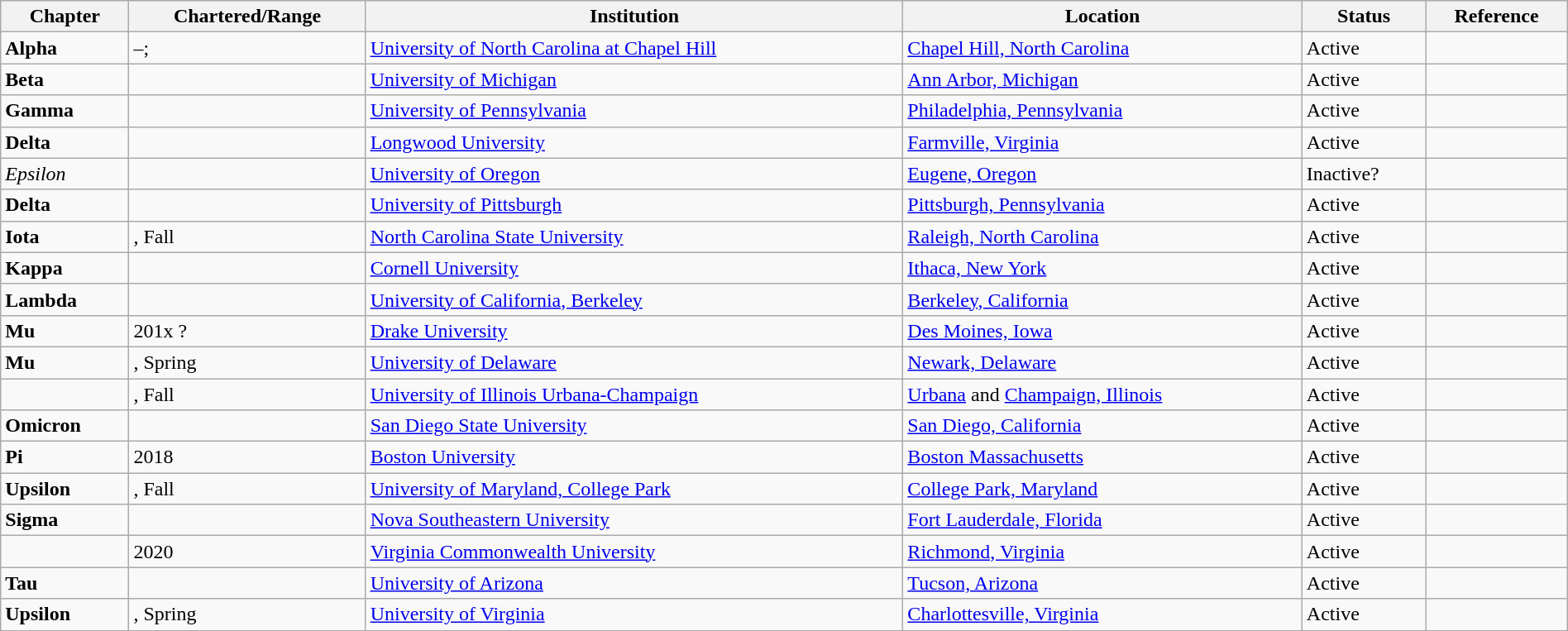<table class="wikitable sortable" style="width:100%;">
<tr>
<th>Chapter</th>
<th>Chartered/Range</th>
<th>Institution</th>
<th>Location</th>
<th>Status</th>
<th>Reference</th>
</tr>
<tr>
<td><strong>Alpha</strong></td>
<td>–; </td>
<td><a href='#'>University of North Carolina at Chapel Hill</a></td>
<td><a href='#'>Chapel Hill, North Carolina</a></td>
<td>Active</td>
<td></td>
</tr>
<tr>
<td><strong>Beta</strong></td>
<td></td>
<td><a href='#'>University of Michigan</a></td>
<td><a href='#'>Ann Arbor, Michigan</a></td>
<td>Active</td>
<td></td>
</tr>
<tr>
<td><strong>Gamma</strong></td>
<td></td>
<td><a href='#'>University of Pennsylvania</a></td>
<td><a href='#'>Philadelphia, Pennsylvania</a></td>
<td>Active</td>
<td></td>
</tr>
<tr>
<td><strong>Delta</strong></td>
<td></td>
<td><a href='#'>Longwood University</a></td>
<td><a href='#'>Farmville, Virginia</a></td>
<td>Active</td>
<td></td>
</tr>
<tr>
<td><em>Epsilon</em></td>
<td></td>
<td><a href='#'>University of Oregon</a></td>
<td><a href='#'>Eugene, Oregon</a></td>
<td>Inactive?</td>
<td></td>
</tr>
<tr>
<td><strong>Delta</strong></td>
<td></td>
<td><a href='#'>University of Pittsburgh</a></td>
<td><a href='#'>Pittsburgh, Pennsylvania</a></td>
<td>Active</td>
<td></td>
</tr>
<tr>
<td><strong>Iota</strong></td>
<td>, Fall</td>
<td><a href='#'>North Carolina State University</a></td>
<td><a href='#'>Raleigh, North Carolina</a></td>
<td>Active</td>
<td></td>
</tr>
<tr>
<td><strong>Kappa</strong></td>
<td></td>
<td><a href='#'>Cornell University</a></td>
<td><a href='#'>Ithaca, New York</a></td>
<td>Active</td>
<td></td>
</tr>
<tr>
<td><strong>Lambda</strong></td>
<td></td>
<td><a href='#'>University of California, Berkeley</a></td>
<td><a href='#'>Berkeley, California</a></td>
<td>Active</td>
<td></td>
</tr>
<tr>
<td><strong>Mu</strong></td>
<td>201x ?</td>
<td><a href='#'>Drake University</a></td>
<td><a href='#'>Des Moines, Iowa</a></td>
<td>Active</td>
<td></td>
</tr>
<tr>
<td><strong>Mu</strong></td>
<td>, Spring</td>
<td><a href='#'>University of Delaware</a></td>
<td><a href='#'>Newark, Delaware</a></td>
<td>Active</td>
<td></td>
</tr>
<tr>
<td></td>
<td>, Fall</td>
<td><a href='#'>University of Illinois Urbana-Champaign</a></td>
<td><a href='#'>Urbana</a> and <a href='#'>Champaign, Illinois</a></td>
<td>Active</td>
<td></td>
</tr>
<tr>
<td><strong>Omicron</strong></td>
<td></td>
<td><a href='#'>San Diego State University</a></td>
<td><a href='#'>San Diego, California</a></td>
<td>Active</td>
<td></td>
</tr>
<tr>
<td><strong>Pi</strong></td>
<td>2018</td>
<td><a href='#'>Boston University</a></td>
<td><a href='#'>Boston Massachusetts</a></td>
<td>Active</td>
<td></td>
</tr>
<tr>
<td><strong>Upsilon</strong></td>
<td>, Fall</td>
<td><a href='#'>University of Maryland, College Park</a></td>
<td><a href='#'>College Park, Maryland</a></td>
<td>Active</td>
<td></td>
</tr>
<tr>
<td><strong>Sigma</strong></td>
<td></td>
<td><a href='#'>Nova Southeastern University</a></td>
<td><a href='#'>Fort Lauderdale, Florida</a></td>
<td>Active</td>
<td></td>
</tr>
<tr>
<td></td>
<td>2020</td>
<td><a href='#'>Virginia Commonwealth University</a></td>
<td><a href='#'>Richmond, Virginia</a></td>
<td>Active</td>
<td></td>
</tr>
<tr>
<td><strong>Tau</strong></td>
<td></td>
<td><a href='#'>University of Arizona</a></td>
<td><a href='#'>Tucson, Arizona</a></td>
<td>Active</td>
<td></td>
</tr>
<tr>
<td><strong>Upsilon</strong></td>
<td>, Spring</td>
<td><a href='#'>University of Virginia</a></td>
<td><a href='#'>Charlottesville, Virginia</a></td>
<td>Active</td>
<td></td>
</tr>
</table>
